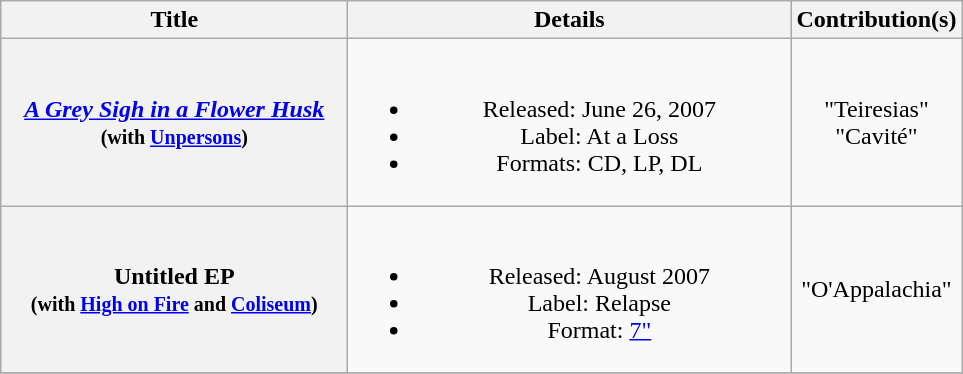<table class="wikitable plainrowheaders" style="text-align:center;">
<tr>
<th scope="col" style="width:14em;">Title</th>
<th scope="col" style="width:18em;">Details</th>
<th>Contribution(s)</th>
</tr>
<tr>
<th scope="row"><em><a href='#'>A Grey Sigh in a Flower Husk</a></em><br><small>(with <a href='#'>Unpersons</a>)</small></th>
<td><br><ul><li>Released: June 26, 2007</li><li>Label: At a Loss</li><li>Formats: CD, LP, DL</li></ul></td>
<td>"Teiresias"<br>"Cavité"</td>
</tr>
<tr>
<th scope="row">Untitled EP<br><small>(with <a href='#'>High on Fire</a> and <a href='#'>Coliseum</a>)</small></th>
<td><br><ul><li>Released: August 2007</li><li>Label: Relapse</li><li>Format: <a href='#'>7"</a></li></ul></td>
<td>"O'Appalachia"</td>
</tr>
<tr>
</tr>
</table>
